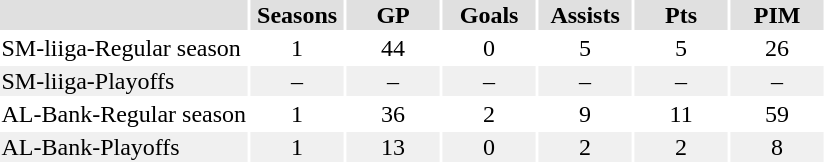<table class="toccolours">
<tr bgcolor="#e0e0e0">
<th></th>
<th width="60">Seasons</th>
<th width="60">GP</th>
<th width="60">Goals</th>
<th width="60">Assists</th>
<th width="60">Pts</th>
<th width="60">PIM</th>
</tr>
<tr align="center">
<td align="left">SM-liiga-Regular season</td>
<td>1</td>
<td>44</td>
<td>0</td>
<td>5</td>
<td>5</td>
<td>26</td>
</tr>
<tr align="center" bgcolor="#f0f0f0">
<td align="left">SM-liiga-Playoffs</td>
<td>–</td>
<td>–</td>
<td>–</td>
<td>–</td>
<td>–</td>
<td>–</td>
</tr>
<tr align="center">
<td align="left">AL-Bank-Regular season</td>
<td>1</td>
<td>36</td>
<td>2</td>
<td>9</td>
<td>11</td>
<td>59</td>
</tr>
<tr align="center" bgcolor="#f0f0f0">
<td align="left">AL-Bank-Playoffs</td>
<td>1</td>
<td>13</td>
<td>0</td>
<td>2</td>
<td>2</td>
<td>8</td>
</tr>
</table>
